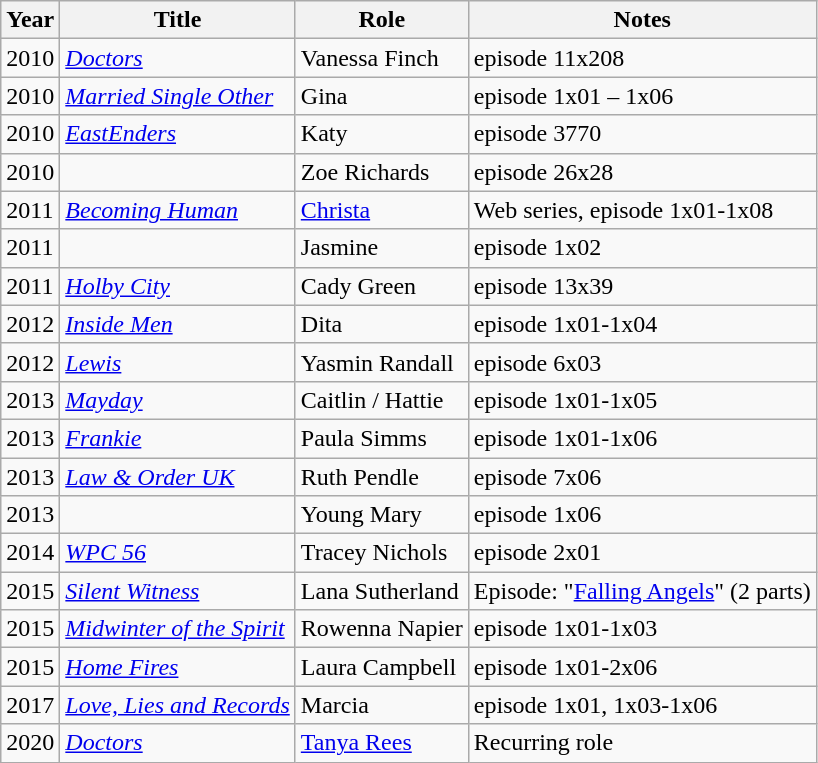<table class="wikitable sortable">
<tr>
<th>Year</th>
<th>Title</th>
<th>Role</th>
<th scope="col" class="unsortable">Notes</th>
</tr>
<tr>
<td>2010</td>
<td><a href='#'><em>Doctors</em></a></td>
<td>Vanessa Finch</td>
<td>episode 11x208</td>
</tr>
<tr>
<td>2010</td>
<td><em><a href='#'>Married Single Other</a></em></td>
<td>Gina</td>
<td>episode 1x01 – 1x06</td>
</tr>
<tr>
<td>2010</td>
<td><em><a href='#'>EastEnders</a></em></td>
<td>Katy</td>
<td>episode 3770</td>
</tr>
<tr>
<td>2010</td>
<td><em></em></td>
<td>Zoe Richards</td>
<td>episode 26x28</td>
</tr>
<tr>
<td>2011</td>
<td><em><a href='#'>Becoming Human</a></em></td>
<td><a href='#'>Christa</a></td>
<td>Web series, episode 1x01-1x08</td>
</tr>
<tr>
<td>2011</td>
<td><em></em></td>
<td>Jasmine</td>
<td>episode 1x02</td>
</tr>
<tr>
<td>2011</td>
<td><em><a href='#'>Holby City</a></em></td>
<td>Cady Green</td>
<td>episode 13x39</td>
</tr>
<tr>
<td>2012</td>
<td><em><a href='#'>Inside Men</a></em></td>
<td>Dita</td>
<td>episode 1x01-1x04</td>
</tr>
<tr>
<td>2012</td>
<td><a href='#'><em>Lewis</em></a></td>
<td>Yasmin Randall</td>
<td>episode 6x03</td>
</tr>
<tr>
<td>2013</td>
<td><a href='#'><em>Mayday</em></a></td>
<td>Caitlin / Hattie</td>
<td>episode 1x01-1x05</td>
</tr>
<tr>
<td>2013</td>
<td><a href='#'><em>Frankie</em></a></td>
<td>Paula Simms</td>
<td>episode 1x01-1x06</td>
</tr>
<tr>
<td>2013</td>
<td><em><a href='#'>Law & Order UK</a></em></td>
<td>Ruth Pendle</td>
<td>episode 7x06</td>
</tr>
<tr>
<td>2013</td>
<td><em></em></td>
<td>Young Mary</td>
<td>episode 1x06</td>
</tr>
<tr>
<td>2014</td>
<td><em><a href='#'>WPC 56</a></em></td>
<td>Tracey Nichols</td>
<td>episode 2x01</td>
</tr>
<tr>
<td>2015</td>
<td><em><a href='#'>Silent Witness</a></em></td>
<td>Lana Sutherland</td>
<td>Episode: "<a href='#'>Falling Angels</a>" (2 parts)</td>
</tr>
<tr>
<td>2015</td>
<td><em><a href='#'>Midwinter of the Spirit</a></em></td>
<td>Rowenna Napier</td>
<td>episode 1x01-1x03</td>
</tr>
<tr>
<td>2015</td>
<td><a href='#'><em>Home Fires</em></a></td>
<td>Laura Campbell</td>
<td>episode 1x01-2x06</td>
</tr>
<tr>
<td>2017</td>
<td><em><a href='#'>Love, Lies and Records</a></em></td>
<td>Marcia</td>
<td>episode 1x01, 1x03-1x06</td>
</tr>
<tr>
<td>2020</td>
<td><em><a href='#'>Doctors</a></em></td>
<td><a href='#'>Tanya Rees</a></td>
<td>Recurring role</td>
</tr>
</table>
